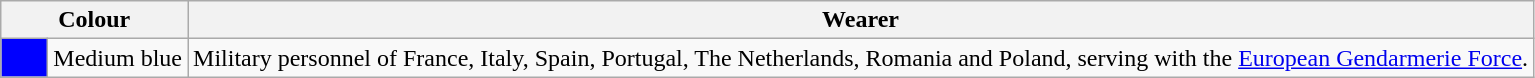<table class="wikitable">
<tr>
<th colspan="2">Colour</th>
<th>Wearer</th>
</tr>
<tr>
<td style="background: blue;">      </td>
<td>Medium blue</td>
<td>Military personnel of France, Italy, Spain, Portugal, The Netherlands, Romania and Poland, serving with the <a href='#'>European Gendarmerie Force</a>.</td>
</tr>
</table>
